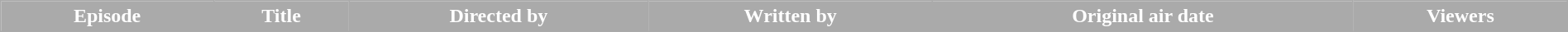<table class="wikitable plainrowheaders" style="width: 100%; margin-right: 0; background: #ffffff;">
<tr style=color:white>
<th style="background: #aaaaaa;">Episode</th>
<th style="background: #aaaaaa;">Title</th>
<th style="background: #aaaaaa;">Directed by</th>
<th style="background: #aaaaaa;">Written by</th>
<th style="background: #aaaaaa;">Original air date</th>
<th style="background: #aaaaaa;">Viewers<br>

</th>
</tr>
</table>
